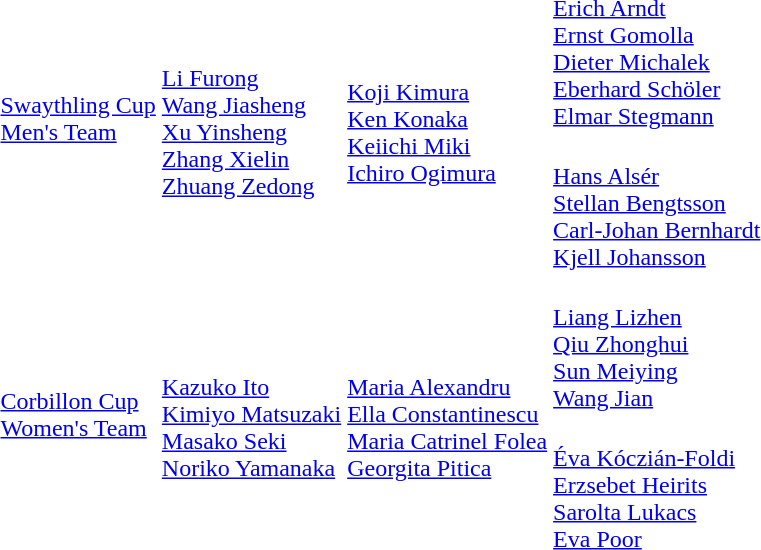<table>
<tr>
<td rowspan=2><a href='#'>Swaythling Cup<br>Men's Team</a></td>
<td rowspan=2><br><a href='#'>Li Furong</a><br><a href='#'>Wang Jiasheng</a><br><a href='#'>Xu Yinsheng</a><br><a href='#'>Zhang Xielin</a><br><a href='#'>Zhuang Zedong</a></td>
<td rowspan=2><br><a href='#'>Koji Kimura</a><br><a href='#'>Ken Konaka</a><br><a href='#'>Keiichi Miki</a><br><a href='#'>Ichiro Ogimura</a></td>
<td><br><a href='#'>Erich Arndt</a><br><a href='#'>Ernst Gomolla</a><br><a href='#'>Dieter Michalek</a><br><a href='#'>Eberhard Schöler</a><br><a href='#'>Elmar Stegmann</a></td>
</tr>
<tr>
<td><br><a href='#'>Hans Alsér</a><br><a href='#'>Stellan Bengtsson</a><br><a href='#'>Carl-Johan Bernhardt</a><br><a href='#'>Kjell Johansson</a></td>
</tr>
<tr>
<td rowspan=2><a href='#'>Corbillon Cup<br>Women's Team</a></td>
<td rowspan=2><br><a href='#'>Kazuko Ito</a><br><a href='#'>Kimiyo Matsuzaki</a><br><a href='#'>Masako Seki</a><br><a href='#'>Noriko Yamanaka</a></td>
<td rowspan=2><br><a href='#'>Maria Alexandru</a><br><a href='#'>Ella Constantinescu</a><br><a href='#'>Maria Catrinel Folea</a><br><a href='#'>Georgita Pitica</a></td>
<td><br><a href='#'>Liang Lizhen</a><br><a href='#'>Qiu Zhonghui</a><br><a href='#'>Sun Meiying</a><br><a href='#'>Wang Jian</a></td>
</tr>
<tr>
<td><br><a href='#'>Éva Kóczián-Foldi</a><br><a href='#'>Erzsebet Heirits</a><br><a href='#'>Sarolta Lukacs</a><br><a href='#'>Eva Poor</a></td>
</tr>
</table>
